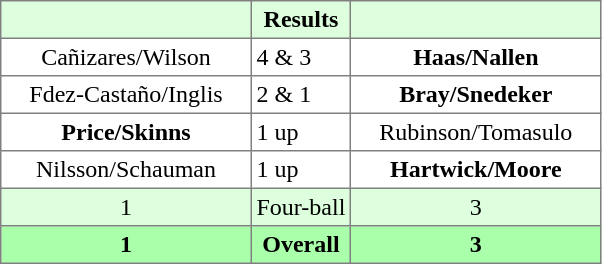<table border="1" cellpadding="3" style="border-collapse:collapse; text-align:center;">
<tr style="background:#ddffdd;">
<th width=160></th>
<th>Results</th>
<th width=160></th>
</tr>
<tr>
<td>Cañizares/Wilson</td>
<td align=left> 4 & 3</td>
<td><strong>Haas/Nallen</strong></td>
</tr>
<tr>
<td>Fdez-Castaño/Inglis</td>
<td align=left> 2 & 1</td>
<td><strong>Bray/Snedeker</strong></td>
</tr>
<tr>
<td><strong>Price/Skinns</strong></td>
<td align=left> 1 up</td>
<td>Rubinson/Tomasulo</td>
</tr>
<tr>
<td>Nilsson/Schauman</td>
<td align=left> 1 up</td>
<td><strong>Hartwick/Moore</strong></td>
</tr>
<tr style="background:#ddffdd;">
<td>1</td>
<td>Four-ball</td>
<td>3</td>
</tr>
<tr style="background:#aaffaa;">
<th>1</th>
<th>Overall</th>
<th>3</th>
</tr>
</table>
